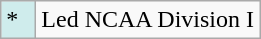<table class="wikitable">
<tr>
<td style="background:#cfecec; width:1em;">*</td>
<td>Led NCAA Division I</td>
</tr>
</table>
